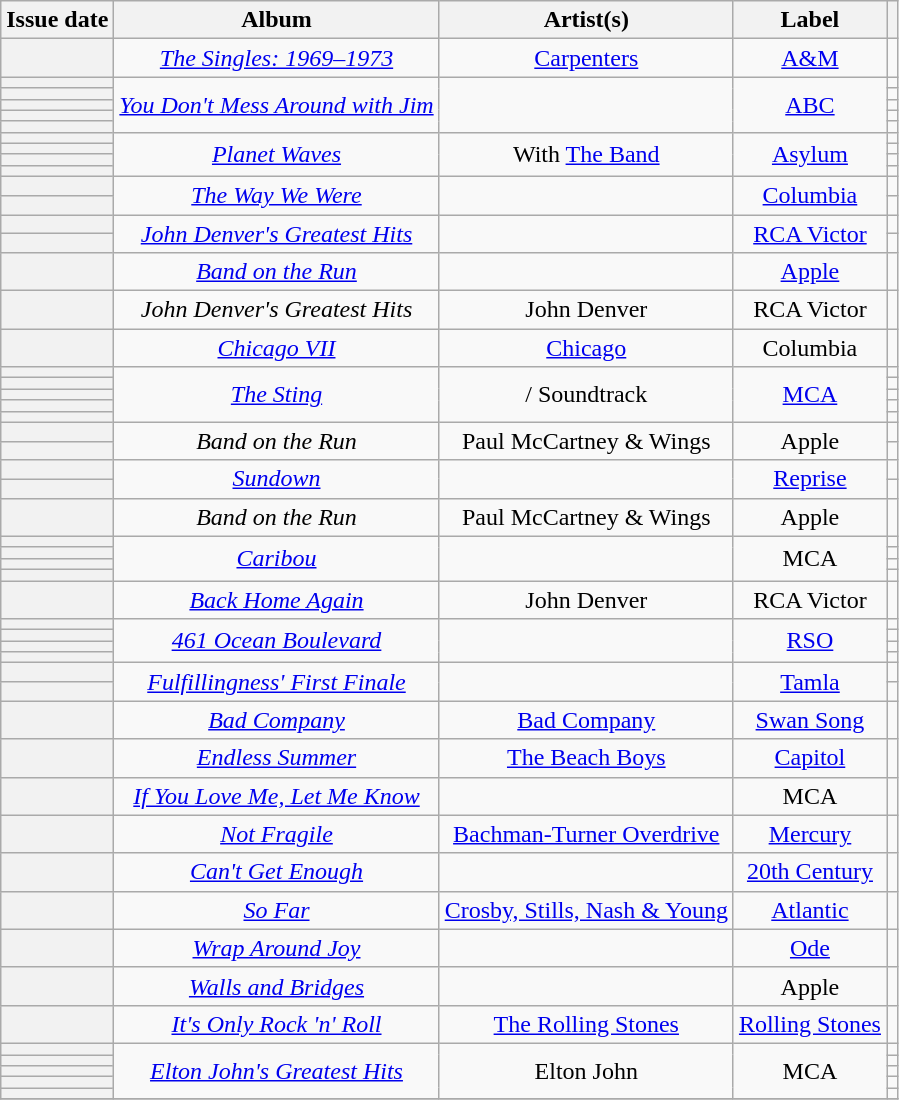<table class="wikitable sortable plainrowheaders" style="text-align: center">
<tr>
<th scope=col>Issue date</th>
<th scope=col>Album</th>
<th scope=col>Artist(s)</th>
<th scope=col>Label</th>
<th scope=col class="unsortable"></th>
</tr>
<tr>
<th scope="row"></th>
<td style="text-align: center;"><em><a href='#'>The Singles: 1969–1973</a></em></td>
<td style="text-align: center;" data-sort-value="Carpenters"><a href='#'>Carpenters</a></td>
<td style="text-align: center;"><a href='#'>A&M</a></td>
<td align="center"></td>
</tr>
<tr>
<th scope="row"></th>
<td style="text-align: center;" rowspan=5><em><a href='#'>You Don't Mess Around with Jim</a></em></td>
<td style="text-align: center;" rowspan=5></td>
<td style="text-align: center;" rowspan=5><a href='#'>ABC</a></td>
<td align="center"></td>
</tr>
<tr>
<th scope="row"></th>
<td align="center"></td>
</tr>
<tr>
<th scope="row"></th>
<td align="center"></td>
</tr>
<tr>
<th scope="row"></th>
<td align="center"></td>
</tr>
<tr>
<th scope="row"></th>
<td align="center"></td>
</tr>
<tr>
<th scope="row"></th>
<td style="text-align: center;" rowspan=4><em><a href='#'>Planet Waves</a></em></td>
<td style="text-align: center;" rowspan=4> With <a href='#'>The Band</a></td>
<td style="text-align: center;" rowspan=4><a href='#'>Asylum</a></td>
<td align="center"></td>
</tr>
<tr>
<th scope="row"></th>
<td align="center"></td>
</tr>
<tr>
<th scope="row"></th>
<td align="center"></td>
</tr>
<tr>
<th scope="row"></th>
<td align="center"></td>
</tr>
<tr>
<th scope="row"></th>
<td style="text-align: center;" rowspan=2><em><a href='#'>The Way We Were</a></em></td>
<td style="text-align: center;" rowspan=2></td>
<td style="text-align: center;" rowspan=2><a href='#'>Columbia</a></td>
<td align="center"></td>
</tr>
<tr>
<th scope="row"></th>
<td align="center"></td>
</tr>
<tr>
<th scope="row"></th>
<td style="text-align: center;" rowspan=2><em><a href='#'>John Denver's Greatest Hits</a></em></td>
<td style="text-align: center;" rowspan=2></td>
<td style="text-align: center;" rowspan=2><a href='#'>RCA Victor</a></td>
<td align="center"></td>
</tr>
<tr>
<th scope="row"></th>
<td align="center"></td>
</tr>
<tr>
<th scope="row"></th>
<td style="text-align: center;"><em><a href='#'>Band on the Run</a></em></td>
<td style="text-align: center;"></td>
<td style="text-align: center;"><a href='#'>Apple</a></td>
<td align="center"></td>
</tr>
<tr>
<th scope="row"></th>
<td style="text-align: center;"><em>John Denver's Greatest Hits</em></td>
<td style="text-align: center;" data-sort-value="Denver, John">John Denver</td>
<td style="text-align: center;">RCA Victor</td>
<td align="center"></td>
</tr>
<tr>
<th scope="row"></th>
<td style="text-align: center;"><em><a href='#'>Chicago VII</a></em></td>
<td style="text-align: center;"><a href='#'>Chicago</a></td>
<td style="text-align: center;">Columbia</td>
<td align="center"></td>
</tr>
<tr>
<th scope="row"></th>
<td style="text-align: center;" rowspan=5><em><a href='#'>The Sting</a></em></td>
<td style="text-align: center;" rowspan=5> / Soundtrack</td>
<td style="text-align: center;" rowspan=5><a href='#'>MCA</a></td>
<td align="center"></td>
</tr>
<tr>
<th scope="row"></th>
<td align="center"></td>
</tr>
<tr>
<th scope="row"></th>
<td align="center"></td>
</tr>
<tr>
<th scope="row"></th>
<td align="center"></td>
</tr>
<tr>
<th scope="row"></th>
<td align="center"></td>
</tr>
<tr>
<th scope="row"></th>
<td style="text-align: center;" rowspan=2><em>Band on the Run</em></td>
<td style="text-align: center;" rowspan=2 data-sort-value="McCartney, Paul, & Wings">Paul McCartney & Wings</td>
<td style="text-align: center;" rowspan=2>Apple</td>
<td align="center"></td>
</tr>
<tr>
<th scope="row"></th>
<td align="center"></td>
</tr>
<tr>
<th scope="row"></th>
<td style="text-align: center;" rowspan=2><em><a href='#'>Sundown</a></em></td>
<td style="text-align: center;" rowspan=2></td>
<td style="text-align: center;" rowspan=2><a href='#'>Reprise</a></td>
<td align="center"></td>
</tr>
<tr>
<th scope="row"></th>
<td align="center"></td>
</tr>
<tr>
<th scope="row"></th>
<td style="text-align: center;"><em>Band on the Run</em></td>
<td style="text-align: center;" data-sort-value="McCartney, Paul, & Wings">Paul McCartney & Wings</td>
<td style="text-align: center;">Apple</td>
<td align="center"></td>
</tr>
<tr>
<th scope="row"></th>
<td style="text-align: center;" rowspan=4><em><a href='#'>Caribou</a></em></td>
<td style="text-align: center;" rowspan=4></td>
<td style="text-align: center;" rowspan=4>MCA</td>
<td align="center"></td>
</tr>
<tr>
<th scope="row"></th>
<td align="center"></td>
</tr>
<tr>
<th scope="row"></th>
<td align="center"></td>
</tr>
<tr>
<th scope="row"></th>
<td align="center"></td>
</tr>
<tr>
<th scope="row"></th>
<td style="text-align: center;"><em><a href='#'>Back Home Again</a></em></td>
<td style="text-align: center;" data-sort-value="Denver, John">John Denver</td>
<td style="text-align: center;">RCA Victor</td>
<td align="center"></td>
</tr>
<tr>
<th scope="row"></th>
<td style="text-align: center;" rowspan=4><em><a href='#'>461 Ocean Boulevard</a></em></td>
<td style="text-align: center;" rowspan=4></td>
<td style="text-align: center;" rowspan=4><a href='#'>RSO</a></td>
<td align="center"></td>
</tr>
<tr>
<th scope="row"></th>
<td align="center"></td>
</tr>
<tr>
<th scope="row"></th>
<td align="center"></td>
</tr>
<tr>
<th scope="row"></th>
<td align="center"></td>
</tr>
<tr>
<th scope="row"></th>
<td style="text-align: center;" rowspan=2><em><a href='#'>Fulfillingness' First Finale</a></em></td>
<td style="text-align: center;" rowspan=2></td>
<td style="text-align: center;" rowspan=2><a href='#'>Tamla</a></td>
<td align="center"></td>
</tr>
<tr>
<th scope="row"></th>
<td align="center"></td>
</tr>
<tr>
<th scope="row"></th>
<td style="text-align: center;"><em><a href='#'>Bad Company</a></em></td>
<td style="text-align: center;"><a href='#'>Bad Company</a></td>
<td style="text-align: center;"><a href='#'>Swan Song</a></td>
<td align="center"></td>
</tr>
<tr>
<th scope="row"></th>
<td style="text-align: center;"><em><a href='#'>Endless Summer</a></em></td>
<td style="text-align: center;" data-sort-value="Beach Boys, The"><a href='#'>The Beach Boys</a></td>
<td style="text-align: center;"><a href='#'>Capitol</a></td>
<td align="center"></td>
</tr>
<tr>
<th scope="row"></th>
<td style="text-align: center;"><em><a href='#'>If You Love Me, Let Me Know</a></em></td>
<td style="text-align: center;"></td>
<td style="text-align: center;">MCA</td>
<td align="center"></td>
</tr>
<tr>
<th scope="row"></th>
<td style="text-align: center;"><em><a href='#'>Not Fragile</a></em></td>
<td style="text-align: center;"><a href='#'>Bachman-Turner Overdrive</a></td>
<td style="text-align: center;"><a href='#'>Mercury</a></td>
<td align="center"></td>
</tr>
<tr>
<th scope="row"></th>
<td style="text-align: center;"><em><a href='#'>Can't Get Enough</a></em></td>
<td style="text-align: center;"></td>
<td style="text-align: center;"><a href='#'>20th Century</a></td>
<td align="center"></td>
</tr>
<tr>
<th scope="row"></th>
<td style="text-align: center;"><em><a href='#'>So Far</a></em></td>
<td style="text-align: center;"><a href='#'>Crosby, Stills, Nash & Young</a></td>
<td style="text-align: center;"><a href='#'>Atlantic</a></td>
<td align="center"></td>
</tr>
<tr>
<th scope="row"></th>
<td style="text-align: center;"><em><a href='#'>Wrap Around Joy</a></em></td>
<td style="text-align: center;"></td>
<td style="text-align: center;"><a href='#'>Ode</a></td>
<td align="center"></td>
</tr>
<tr>
<th scope="row"></th>
<td style="text-align: center;"><em><a href='#'>Walls and Bridges</a></em></td>
<td style="text-align: center;"></td>
<td style="text-align: center;">Apple</td>
<td align="center"></td>
</tr>
<tr>
<th scope="row"></th>
<td style="text-align: center;"><em><a href='#'>It's Only Rock 'n' Roll</a></em></td>
<td style="text-align: center;" data-sort-value="Rolling Stones, The"><a href='#'>The Rolling Stones</a></td>
<td style="text-align: center;"><a href='#'>Rolling Stones</a></td>
<td align="center"></td>
</tr>
<tr>
<th scope="row"></th>
<td style="text-align: center;" rowspan=5><em><a href='#'>Elton John's Greatest Hits</a></em></td>
<td style="text-align: center;" rowspan=5 data-sort-value="John, Elton">Elton John</td>
<td style="text-align: center;" rowspan=5>MCA</td>
<td align="center"></td>
</tr>
<tr>
<th scope="row"></th>
<td align="center"></td>
</tr>
<tr>
<th scope="row"></th>
<td align="center"></td>
</tr>
<tr>
<th scope="row"></th>
<td align="center"></td>
</tr>
<tr>
<th scope="row"></th>
<td align="center"></td>
</tr>
<tr>
</tr>
</table>
